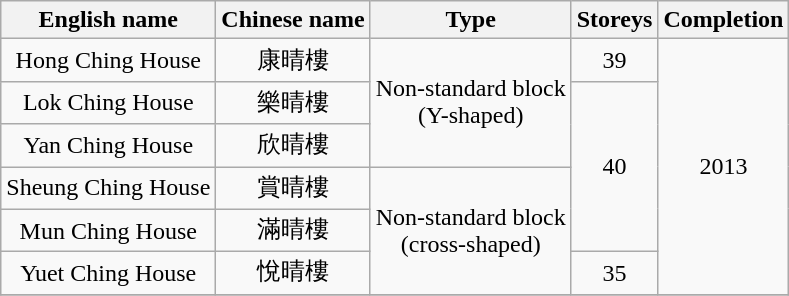<table class="wikitable" style="text-align: center">
<tr>
<th>English name</th>
<th>Chinese name</th>
<th>Type</th>
<th>Storeys</th>
<th>Completion</th>
</tr>
<tr>
<td>Hong Ching House</td>
<td>康晴樓</td>
<td rowspan="3">Non-standard block<br>(Y-shaped)</td>
<td rowspan="1">39</td>
<td rowspan="6">2013</td>
</tr>
<tr>
<td>Lok Ching House</td>
<td>樂晴樓</td>
<td rowspan="4">40</td>
</tr>
<tr>
<td>Yan Ching House</td>
<td>欣晴樓</td>
</tr>
<tr>
<td>Sheung Ching House</td>
<td>賞晴樓</td>
<td rowspan="3">Non-standard block<br>(cross-shaped)</td>
</tr>
<tr>
<td>Mun Ching House</td>
<td>滿晴樓</td>
</tr>
<tr>
<td>Yuet Ching House</td>
<td>悅晴樓</td>
<td rowspan="1">35</td>
</tr>
<tr>
</tr>
</table>
